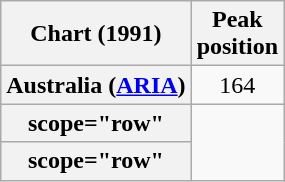<table class="wikitable sortable plainrowheaders" style="text-align:center">
<tr>
<th scope="col">Chart (1991)</th>
<th scope="col">Peak<br> position</th>
</tr>
<tr>
<th scope="row">Australia (<a href='#'>ARIA</a>)</th>
<td>164</td>
</tr>
<tr>
<th>scope="row"</th>
</tr>
<tr>
<th>scope="row"</th>
</tr>
</table>
